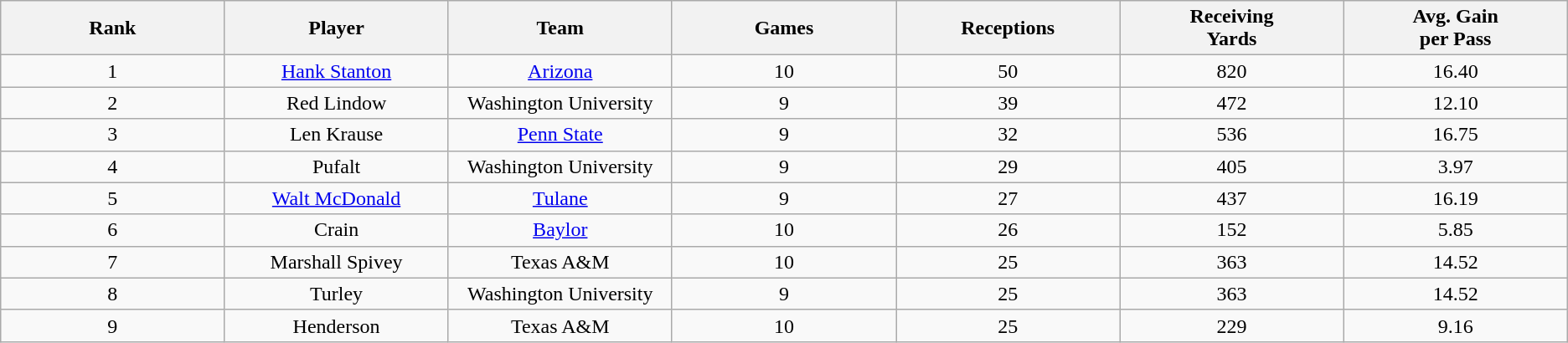<table class="wikitable sortable">
<tr>
<th bgcolor="#DDDDFF" width="10%">Rank</th>
<th bgcolor="#DDDDFF" width="10%">Player</th>
<th bgcolor="#DDDDFF" width="10%">Team</th>
<th bgcolor="#DDDDFF" width="10%">Games</th>
<th bgcolor="#DDDDFF" width="10%">Receptions</th>
<th bgcolor="#DDDDFF" width="10%">Receiving<br>Yards</th>
<th bgcolor="#DDDDFF" width="10%">Avg. Gain<br>per Pass</th>
</tr>
<tr align="center">
<td>1</td>
<td><a href='#'>Hank Stanton</a></td>
<td><a href='#'>Arizona</a></td>
<td>10</td>
<td>50</td>
<td>820</td>
<td>16.40</td>
</tr>
<tr align="center">
<td>2</td>
<td>Red Lindow</td>
<td>Washington University</td>
<td>9</td>
<td>39</td>
<td>472</td>
<td>12.10</td>
</tr>
<tr align="center">
<td>3</td>
<td>Len Krause</td>
<td><a href='#'>Penn State</a></td>
<td>9</td>
<td>32</td>
<td>536</td>
<td>16.75</td>
</tr>
<tr align="center">
<td>4</td>
<td>Pufalt</td>
<td>Washington University</td>
<td>9</td>
<td>29</td>
<td>405</td>
<td>3.97</td>
</tr>
<tr align="center">
<td>5</td>
<td><a href='#'>Walt McDonald</a></td>
<td><a href='#'>Tulane</a></td>
<td>9</td>
<td>27</td>
<td>437</td>
<td>16.19</td>
</tr>
<tr align="center">
<td>6</td>
<td>Crain</td>
<td><a href='#'>Baylor</a></td>
<td>10</td>
<td>26</td>
<td>152</td>
<td>5.85</td>
</tr>
<tr align="center">
<td>7</td>
<td>Marshall Spivey</td>
<td>Texas A&M</td>
<td>10</td>
<td>25</td>
<td>363</td>
<td>14.52</td>
</tr>
<tr align="center">
<td>8</td>
<td>Turley</td>
<td>Washington University</td>
<td>9</td>
<td>25</td>
<td>363</td>
<td>14.52</td>
</tr>
<tr align="center">
<td>9</td>
<td>Henderson</td>
<td>Texas A&M</td>
<td>10</td>
<td>25</td>
<td>229</td>
<td>9.16</td>
</tr>
</table>
